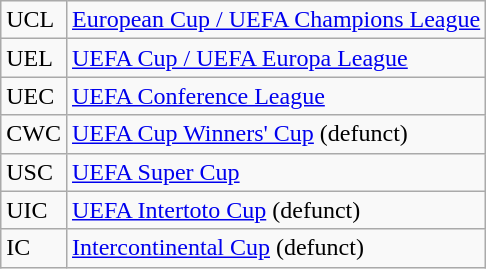<table class="wikitable">
<tr>
<td>UCL</td>
<td><a href='#'>European Cup / UEFA Champions League</a></td>
</tr>
<tr>
<td>UEL</td>
<td><a href='#'>UEFA Cup / UEFA Europa League</a></td>
</tr>
<tr>
<td>UEC</td>
<td><a href='#'>UEFA Conference League</a></td>
</tr>
<tr>
<td>CWC</td>
<td><a href='#'>UEFA Cup Winners' Cup</a> (defunct)</td>
</tr>
<tr>
<td>USC</td>
<td><a href='#'>UEFA Super Cup</a></td>
</tr>
<tr>
<td>UIC</td>
<td><a href='#'>UEFA Intertoto Cup</a> (defunct)</td>
</tr>
<tr>
<td>IC</td>
<td><a href='#'>Intercontinental Cup</a> (defunct)</td>
</tr>
</table>
